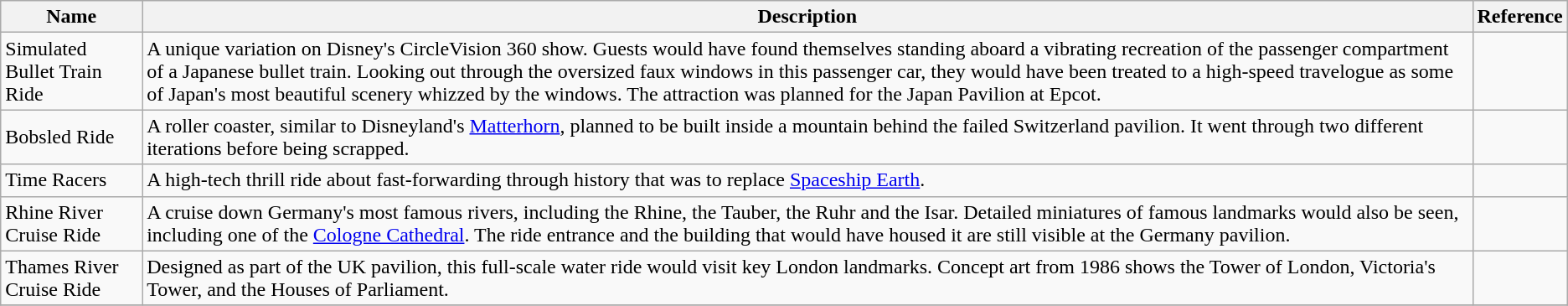<table class="wikitable">
<tr>
<th>Name</th>
<th>Description</th>
<th>Reference</th>
</tr>
<tr>
<td>Simulated Bullet Train Ride</td>
<td>A unique variation on Disney's CircleVision 360 show. Guests would have found themselves standing aboard a vibrating recreation of the passenger compartment of a Japanese bullet train. Looking out through the oversized faux windows in this passenger car, they would have been treated to a high-speed travelogue as some of Japan's most beautiful scenery whizzed by the windows. The attraction was planned for the Japan Pavilion at Epcot.</td>
<td></td>
</tr>
<tr>
<td>Bobsled Ride</td>
<td>A roller coaster, similar to Disneyland's <a href='#'>Matterhorn</a>, planned to be built inside a mountain behind the failed Switzerland pavilion. It went through two different iterations before being scrapped.</td>
<td></td>
</tr>
<tr>
<td>Time Racers</td>
<td>A high-tech thrill ride about fast-forwarding through history that was to replace <a href='#'>Spaceship Earth</a>.</td>
<td></td>
</tr>
<tr>
<td>Rhine River Cruise Ride</td>
<td>A cruise down Germany's most famous rivers, including the Rhine, the Tauber, the Ruhr and the Isar. Detailed miniatures of famous landmarks would also be seen, including one of the <a href='#'>Cologne Cathedral</a>. The ride entrance and the building that would have housed it are still visible at the Germany pavilion.</td>
<td></td>
</tr>
<tr>
<td>Thames River Cruise Ride</td>
<td>Designed as part of the UK pavilion, this full-scale water ride would visit key London landmarks. Concept art from 1986 shows the Tower of London, Victoria's Tower, and the Houses of Parliament.</td>
<td></td>
</tr>
<tr>
</tr>
</table>
